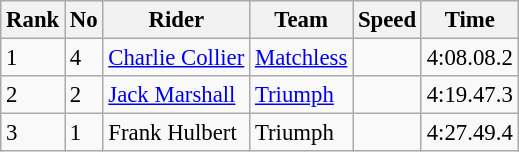<table class="wikitable" style="font-size: 95%;">
<tr style="background:#efefef;">
<th>Rank</th>
<th>No</th>
<th>Rider</th>
<th>Team</th>
<th>Speed</th>
<th>Time</th>
</tr>
<tr>
<td>1</td>
<td>4</td>
<td> <a href='#'>Charlie Collier</a></td>
<td> <a href='#'>Matchless</a></td>
<td></td>
<td>4:08.08.2</td>
</tr>
<tr>
<td>2</td>
<td>2</td>
<td> <a href='#'>Jack Marshall</a></td>
<td> <a href='#'>Triumph</a></td>
<td></td>
<td>4:19.47.3</td>
</tr>
<tr>
<td>3</td>
<td>1</td>
<td> Frank Hulbert</td>
<td> Triumph</td>
<td></td>
<td>4:27.49.4</td>
</tr>
</table>
